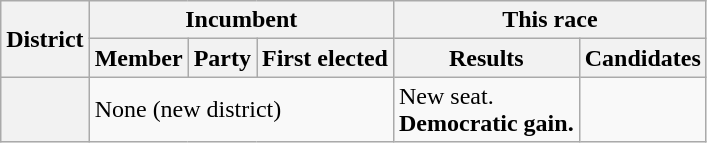<table class=wikitable>
<tr>
<th rowspan=2>District</th>
<th colspan=3>Incumbent</th>
<th colspan=2>This race</th>
</tr>
<tr>
<th>Member</th>
<th>Party</th>
<th>First elected</th>
<th>Results</th>
<th>Candidates</th>
</tr>
<tr>
<th></th>
<td colspan=3>None (new district)</td>
<td>New seat.<br><strong>Democratic gain.</strong></td>
<td nowrap></td>
</tr>
</table>
